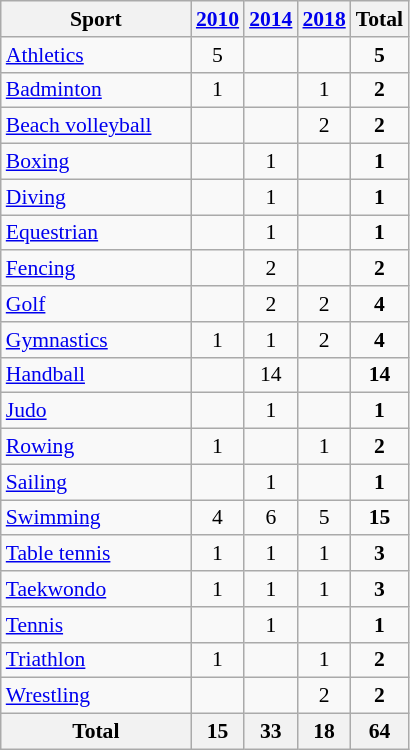<table class="wikitable sortable" style="text-align:center; font-size:90%">
<tr>
<th width=120>Sport</th>
<th><a href='#'>2010</a></th>
<th><a href='#'>2014</a></th>
<th><a href='#'>2018</a></th>
<th>Total</th>
</tr>
<tr>
<td align=left><a href='#'>Athletics</a></td>
<td>5</td>
<td></td>
<td></td>
<td><strong>5</strong></td>
</tr>
<tr>
<td align=left><a href='#'>Badminton</a></td>
<td>1</td>
<td></td>
<td>1</td>
<td><strong>2</strong></td>
</tr>
<tr>
<td align=left><a href='#'>Beach volleyball</a></td>
<td></td>
<td></td>
<td>2</td>
<td><strong>2</strong></td>
</tr>
<tr>
<td align=left><a href='#'>Boxing</a></td>
<td></td>
<td>1</td>
<td></td>
<td><strong>1</strong></td>
</tr>
<tr>
<td align=left><a href='#'>Diving</a></td>
<td></td>
<td>1</td>
<td></td>
<td><strong>1</strong></td>
</tr>
<tr>
<td align=left><a href='#'>Equestrian</a></td>
<td></td>
<td>1</td>
<td></td>
<td><strong>1</strong></td>
</tr>
<tr>
<td align=left><a href='#'>Fencing</a></td>
<td></td>
<td>2</td>
<td></td>
<td><strong>2</strong></td>
</tr>
<tr>
<td align=left><a href='#'>Golf</a></td>
<td></td>
<td>2</td>
<td>2</td>
<td><strong>4</strong></td>
</tr>
<tr>
<td align=left><a href='#'>Gymnastics</a></td>
<td>1</td>
<td>1</td>
<td>2</td>
<td><strong>4</strong></td>
</tr>
<tr>
<td align=left><a href='#'>Handball</a></td>
<td></td>
<td>14</td>
<td></td>
<td><strong>14</strong></td>
</tr>
<tr>
<td align=left><a href='#'>Judo</a></td>
<td></td>
<td>1</td>
<td></td>
<td><strong>1</strong></td>
</tr>
<tr>
<td align=left><a href='#'>Rowing</a></td>
<td>1</td>
<td></td>
<td>1</td>
<td><strong>2</strong></td>
</tr>
<tr>
<td align=left><a href='#'>Sailing</a></td>
<td></td>
<td>1</td>
<td></td>
<td><strong>1</strong></td>
</tr>
<tr>
<td align=left><a href='#'>Swimming</a></td>
<td>4</td>
<td>6</td>
<td>5</td>
<td><strong>15</strong></td>
</tr>
<tr>
<td align=left><a href='#'>Table tennis</a></td>
<td>1</td>
<td>1</td>
<td>1</td>
<td><strong>3</strong></td>
</tr>
<tr>
<td align=left><a href='#'>Taekwondo</a></td>
<td>1</td>
<td>1</td>
<td>1</td>
<td><strong>3</strong></td>
</tr>
<tr>
<td align=left><a href='#'>Tennis</a></td>
<td></td>
<td>1</td>
<td></td>
<td><strong>1</strong></td>
</tr>
<tr>
<td align=left><a href='#'>Triathlon</a></td>
<td>1</td>
<td></td>
<td>1</td>
<td><strong>2</strong></td>
</tr>
<tr>
<td align=left><a href='#'>Wrestling</a></td>
<td></td>
<td></td>
<td>2</td>
<td><strong>2</strong></td>
</tr>
<tr>
<th>Total</th>
<th>15</th>
<th>33</th>
<th>18</th>
<th>64</th>
</tr>
</table>
